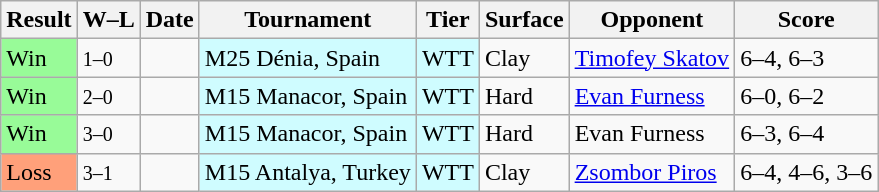<table class="sortable wikitable">
<tr>
<th>Result</th>
<th class="unsortable">W–L</th>
<th>Date</th>
<th>Tournament</th>
<th>Tier</th>
<th>Surface</th>
<th>Opponent</th>
<th class="unsortable">Score</th>
</tr>
<tr>
<td bgcolor=98fb98>Win</td>
<td><small>1–0</small></td>
<td></td>
<td style="background:#cffcff;">M25 Dénia, Spain</td>
<td style="background:#cffcff;">WTT</td>
<td>Clay</td>
<td> <a href='#'>Timofey Skatov</a></td>
<td>6–4, 6–3</td>
</tr>
<tr>
<td bgcolor=98fb98>Win</td>
<td><small>2–0</small></td>
<td></td>
<td style="background:#cffcff;">M15 Manacor, Spain</td>
<td style="background:#cffcff;">WTT</td>
<td>Hard</td>
<td> <a href='#'>Evan Furness</a></td>
<td>6–0, 6–2</td>
</tr>
<tr>
<td bgcolor=98fb98>Win</td>
<td><small>3–0</small></td>
<td></td>
<td style="background:#cffcff;">M15 Manacor, Spain</td>
<td style="background:#cffcff;">WTT</td>
<td>Hard</td>
<td> Evan Furness</td>
<td>6–3, 6–4</td>
</tr>
<tr>
<td bgcolor=FFA07A>Loss</td>
<td><small>3–1</small></td>
<td></td>
<td style="background:#cffcff;">M15 Antalya, Turkey</td>
<td style="background:#cffcff;">WTT</td>
<td>Clay</td>
<td> <a href='#'>Zsombor Piros</a></td>
<td>6–4, 4–6, 3–6</td>
</tr>
</table>
